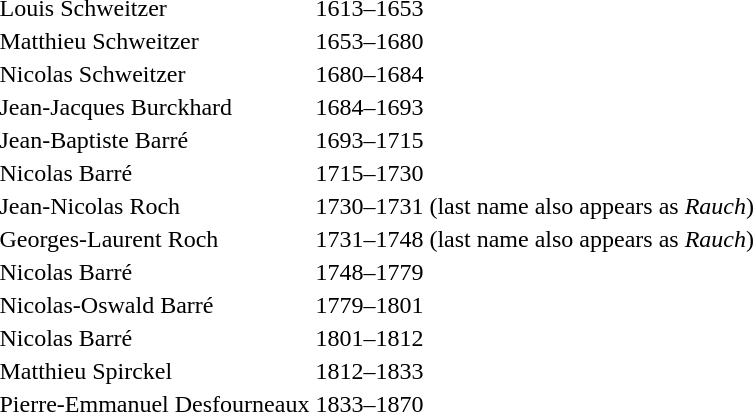<table>
<tr>
<td>Louis Schweitzer</td>
<td>1613–1653</td>
</tr>
<tr>
<td>Matthieu Schweitzer</td>
<td>1653–1680</td>
</tr>
<tr>
<td>Nicolas Schweitzer</td>
<td>1680–1684</td>
</tr>
<tr>
<td>Jean-Jacques Burckhard</td>
<td>1684–1693</td>
</tr>
<tr>
<td>Jean-Baptiste Barré</td>
<td>1693–1715</td>
</tr>
<tr>
<td>Nicolas Barré</td>
<td>1715–1730</td>
</tr>
<tr>
<td>Jean-Nicolas Roch</td>
<td>1730–1731 (last name also appears as <em>Rauch</em>)</td>
</tr>
<tr>
<td>Georges-Laurent Roch</td>
<td>1731–1748 (last name also appears as <em>Rauch</em>)</td>
</tr>
<tr>
<td>Nicolas Barré</td>
<td>1748–1779</td>
</tr>
<tr>
<td>Nicolas-Oswald Barré</td>
<td>1779–1801</td>
</tr>
<tr>
<td>Nicolas Barré</td>
<td>1801–1812</td>
</tr>
<tr>
<td>Matthieu Spirckel</td>
<td>1812–1833</td>
</tr>
<tr>
<td>Pierre-Emmanuel Desfourneaux</td>
<td>1833–1870</td>
</tr>
</table>
